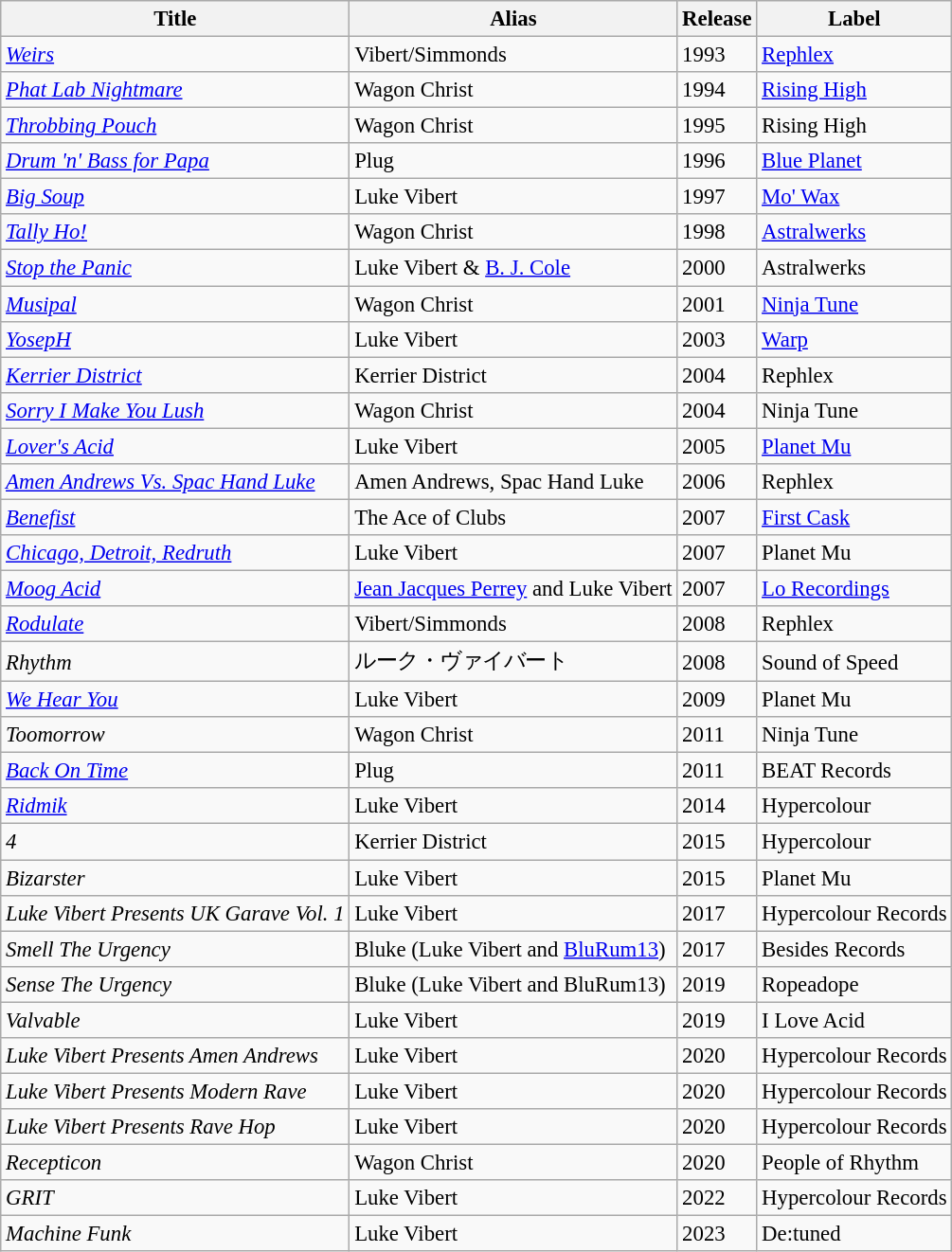<table class="wikitable sortable" style="font-size: 95%">
<tr>
<th align="left">Title</th>
<th align="left">Alias</th>
<th align="left">Release</th>
<th align="left">Label</th>
</tr>
<tr>
<td align="left"><em><a href='#'>Weirs</a></em></td>
<td align="left">Vibert/Simmonds</td>
<td align="left">1993</td>
<td align="left"><a href='#'>Rephlex</a></td>
</tr>
<tr>
<td align="left"><em><a href='#'>Phat Lab Nightmare</a></em></td>
<td align="left">Wagon Christ</td>
<td align="left">1994</td>
<td align="left"><a href='#'>Rising High</a></td>
</tr>
<tr>
<td align="left"><em><a href='#'>Throbbing Pouch</a></em></td>
<td align="left">Wagon Christ</td>
<td align="left">1995</td>
<td align="left">Rising High</td>
</tr>
<tr>
<td align="left"><em><a href='#'>Drum 'n' Bass for Papa</a></em></td>
<td align="left">Plug</td>
<td align="left">1996</td>
<td align="left"><a href='#'>Blue Planet</a></td>
</tr>
<tr>
<td align="left"><em><a href='#'>Big Soup</a></em></td>
<td align="left">Luke Vibert</td>
<td align="left">1997</td>
<td align="left"><a href='#'>Mo' Wax</a></td>
</tr>
<tr>
<td align="left"><em><a href='#'>Tally Ho!</a></em></td>
<td align="left">Wagon Christ</td>
<td align="left">1998</td>
<td align="left"><a href='#'>Astralwerks</a></td>
</tr>
<tr>
<td align="left"><em><a href='#'>Stop the Panic</a></em></td>
<td align="left">Luke Vibert & <a href='#'>B. J. Cole</a></td>
<td align="left">2000</td>
<td align="left">Astralwerks</td>
</tr>
<tr>
<td align="left"><em><a href='#'>Musipal</a></em></td>
<td align="left">Wagon Christ</td>
<td align="left">2001</td>
<td align="left"><a href='#'>Ninja Tune</a></td>
</tr>
<tr>
<td align="left"><em><a href='#'>YosepH</a></em></td>
<td align="left">Luke Vibert</td>
<td align="left">2003</td>
<td align="left"><a href='#'>Warp</a></td>
</tr>
<tr>
<td align="left"><em><a href='#'>Kerrier District</a></em></td>
<td align="left">Kerrier District</td>
<td align="left">2004</td>
<td align="left">Rephlex</td>
</tr>
<tr>
<td align="left"><em><a href='#'>Sorry I Make You Lush</a></em></td>
<td align="left">Wagon Christ</td>
<td align="left">2004</td>
<td align="left">Ninja Tune</td>
</tr>
<tr>
<td align="left"><em><a href='#'>Lover's Acid</a></em></td>
<td align="left">Luke Vibert</td>
<td align="left">2005</td>
<td align="left"><a href='#'>Planet Mu</a></td>
</tr>
<tr>
<td align="left"><em><a href='#'>Amen Andrews Vs. Spac Hand Luke</a></em></td>
<td align="left">Amen Andrews, Spac Hand Luke</td>
<td align="left">2006</td>
<td align="left">Rephlex</td>
</tr>
<tr>
<td align="left"><em><a href='#'>Benefist</a></em></td>
<td align="left">The Ace of Clubs</td>
<td align="left">2007</td>
<td align="left"><a href='#'>First Cask</a></td>
</tr>
<tr>
<td align="left"><em><a href='#'>Chicago, Detroit, Redruth</a></em></td>
<td align="left">Luke Vibert</td>
<td align="left">2007</td>
<td align="left">Planet Mu</td>
</tr>
<tr>
<td align="left"><em><a href='#'>Moog Acid</a></em> </td>
<td align="left"><a href='#'>Jean Jacques Perrey</a> and Luke Vibert</td>
<td align="left">2007</td>
<td align="left"><a href='#'>Lo Recordings</a></td>
</tr>
<tr>
<td align="left"><em><a href='#'>Rodulate</a></em></td>
<td align="left">Vibert/Simmonds</td>
<td align="left">2008</td>
<td align="left">Rephlex</td>
</tr>
<tr>
<td align="left"><em>Rhythm</em></td>
<td align="left">ルーク・ヴァイバート</td>
<td align="left">2008</td>
<td style="text-align:left;">Sound of Speed</td>
</tr>
<tr>
<td align="left"><em><a href='#'>We Hear You</a></em></td>
<td align="left">Luke Vibert</td>
<td align="left">2009</td>
<td align="left">Planet Mu</td>
</tr>
<tr>
<td align="left"><em>Toomorrow</em></td>
<td align="left">Wagon Christ</td>
<td align="left">2011</td>
<td align="left">Ninja Tune</td>
</tr>
<tr>
<td align="left"><em><a href='#'>Back On Time</a></em></td>
<td align="left">Plug</td>
<td align="left">2011</td>
<td align="left">BEAT Records</td>
</tr>
<tr>
<td align="left"><em><a href='#'>Ridmik</a></em></td>
<td align="left">Luke Vibert</td>
<td align="left">2014</td>
<td align="left">Hypercolour</td>
</tr>
<tr>
<td align="left"><em>4</em></td>
<td align="left">Kerrier District</td>
<td align="left">2015</td>
<td align="left">Hypercolour</td>
</tr>
<tr>
<td align="left"><em>Bizarster</em></td>
<td align="left">Luke Vibert</td>
<td align="left">2015</td>
<td align="left">Planet Mu</td>
</tr>
<tr>
<td align="left"><em>Luke Vibert Presents UK Garave Vol. 1</em></td>
<td align="left">Luke Vibert</td>
<td align="left">2017</td>
<td align="left">Hypercolour Records</td>
</tr>
<tr>
<td align="left"><em>Smell The Urgency</em></td>
<td align="left">Bluke (Luke Vibert and <a href='#'>BluRum13</a>)</td>
<td align="left">2017</td>
<td align="left">Besides Records</td>
</tr>
<tr>
<td align="left"><em>Sense The Urgency</em></td>
<td align="left">Bluke (Luke Vibert and BluRum13)</td>
<td align="left">2019</td>
<td align="left">Ropeadope</td>
</tr>
<tr>
<td align="left"><em>Valvable</em></td>
<td align="left">Luke Vibert</td>
<td align="left">2019</td>
<td align="left">I Love Acid</td>
</tr>
<tr>
<td align="left"><em>Luke Vibert Presents Amen Andrews</em></td>
<td align="left">Luke Vibert</td>
<td align="left">2020</td>
<td align="left">Hypercolour Records</td>
</tr>
<tr>
<td align="left"><em>Luke Vibert Presents Modern Rave</em></td>
<td align="left">Luke Vibert</td>
<td align="left">2020</td>
<td align="left">Hypercolour Records</td>
</tr>
<tr>
<td align="left"><em>Luke Vibert Presents Rave Hop</em></td>
<td align="left">Luke Vibert</td>
<td align="left">2020</td>
<td align="left">Hypercolour Records</td>
</tr>
<tr>
<td align="left"><em>Recepticon</em></td>
<td align="left">Wagon Christ</td>
<td align="left">2020</td>
<td align="left">People of Rhythm</td>
</tr>
<tr>
<td align="left"><em>GRIT</em></td>
<td align="left">Luke Vibert</td>
<td align="left">2022</td>
<td align="left">Hypercolour Records</td>
</tr>
<tr>
<td><em>Machine Funk</em></td>
<td>Luke Vibert</td>
<td>2023</td>
<td>De:tuned</td>
</tr>
</table>
